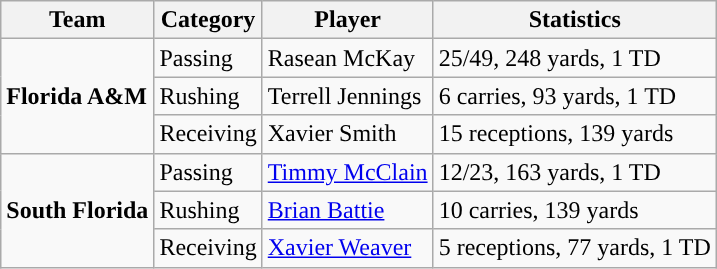<table class="wikitable" style="float: left;">
<tr>
<th>Team</th>
<th>Category</th>
<th>Player</th>
<th>Statistics</th>
</tr>
<tr>
<td rowspan=3><strong>Florida A&M</strong></td>
<td>Passing</td>
<td>Rasean McKay</td>
<td>25/49, 248 yards, 1 TD</td>
</tr>
<tr>
<td>Rushing</td>
<td>Terrell Jennings</td>
<td>6 carries, 93 yards, 1 TD</td>
</tr>
<tr>
<td>Receiving</td>
<td>Xavier Smith</td>
<td>15 receptions, 139 yards</td>
</tr>
<tr>
<td rowspan=3><strong>South Florida</strong></td>
<td>Passing</td>
<td><a href='#'>Timmy McClain</a></td>
<td>12/23, 163 yards, 1 TD</td>
</tr>
<tr>
<td>Rushing</td>
<td><a href='#'>Brian Battie</a></td>
<td>10 carries, 139 yards</td>
</tr>
<tr>
<td>Receiving</td>
<td><a href='#'>Xavier Weaver</a></td>
<td>5 receptions, 77 yards, 1 TD</td>
</tr>
</table>
